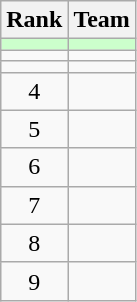<table class="wikitable">
<tr>
<th>Rank</th>
<th>Team</th>
</tr>
<tr bgcolor=ccffcc>
<td align=center></td>
<td></td>
</tr>
<tr>
<td align=center></td>
<td></td>
</tr>
<tr>
<td align=center></td>
<td></td>
</tr>
<tr>
<td align=center>4</td>
<td></td>
</tr>
<tr>
<td align=center>5</td>
<td></td>
</tr>
<tr>
<td align=center>6</td>
<td></td>
</tr>
<tr>
<td align=center>7</td>
<td></td>
</tr>
<tr>
<td align=center>8</td>
<td></td>
</tr>
<tr>
<td align=center>9</td>
<td></td>
</tr>
</table>
